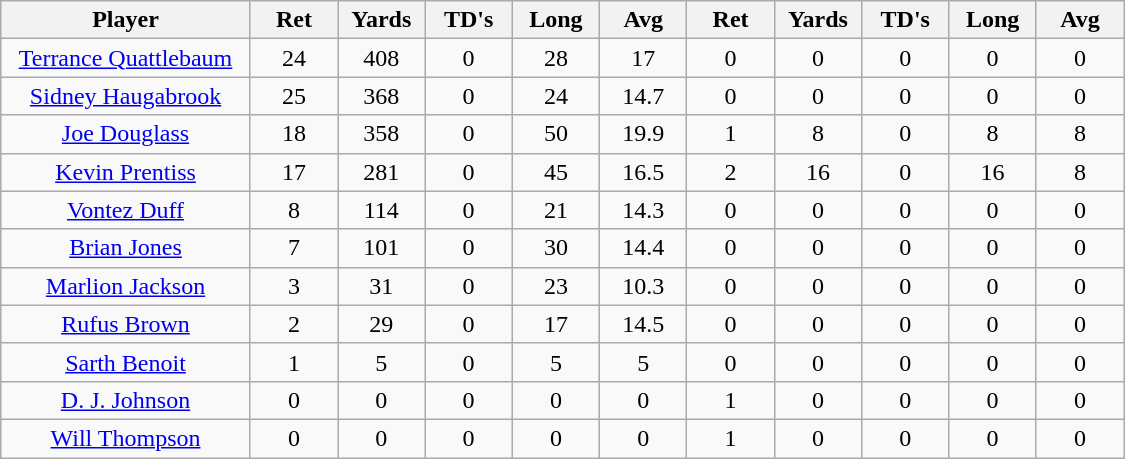<table class="wikitable sortable">
<tr>
<th bgcolor="#DDDDFF" width="20%">Player</th>
<th bgcolor="#DDDDFF" width="7%">Ret</th>
<th bgcolor="#DDDDFF" width="7%">Yards</th>
<th bgcolor="#DDDDFF" width="7%">TD's</th>
<th bgcolor="#DDDDFF" width="7%">Long</th>
<th bgcolor="#DDDDFF" width="7%">Avg</th>
<th bgcolor="#DDDDFF" width="7%">Ret</th>
<th bgcolor="#DDDDFF" width="7%">Yards</th>
<th bgcolor="#DDDDFF" width="7%">TD's</th>
<th bgcolor="#DDDDFF" width="7%">Long</th>
<th bgcolor="#DDDDFF" width="7%">Avg</th>
</tr>
<tr align="center">
<td><a href='#'>Terrance Quattlebaum</a></td>
<td>24</td>
<td>408</td>
<td>0</td>
<td>28</td>
<td>17</td>
<td>0</td>
<td>0</td>
<td>0</td>
<td>0</td>
<td>0</td>
</tr>
<tr align="center">
<td><a href='#'>Sidney Haugabrook</a></td>
<td>25</td>
<td>368</td>
<td>0</td>
<td>24</td>
<td>14.7</td>
<td>0</td>
<td>0</td>
<td>0</td>
<td>0</td>
<td>0</td>
</tr>
<tr align="center">
<td><a href='#'>Joe Douglass</a></td>
<td>18</td>
<td>358</td>
<td>0</td>
<td>50</td>
<td>19.9</td>
<td>1</td>
<td>8</td>
<td>0</td>
<td>8</td>
<td>8</td>
</tr>
<tr align="center">
<td><a href='#'>Kevin Prentiss</a></td>
<td>17</td>
<td>281</td>
<td>0</td>
<td>45</td>
<td>16.5</td>
<td>2</td>
<td>16</td>
<td>0</td>
<td>16</td>
<td>8</td>
</tr>
<tr align="center">
<td><a href='#'>Vontez Duff</a></td>
<td>8</td>
<td>114</td>
<td>0</td>
<td>21</td>
<td>14.3</td>
<td>0</td>
<td>0</td>
<td>0</td>
<td>0</td>
<td>0</td>
</tr>
<tr align="center">
<td><a href='#'>Brian Jones</a></td>
<td>7</td>
<td>101</td>
<td>0</td>
<td>30</td>
<td>14.4</td>
<td>0</td>
<td>0</td>
<td>0</td>
<td>0</td>
<td>0</td>
</tr>
<tr align="center">
<td><a href='#'>Marlion Jackson</a></td>
<td>3</td>
<td>31</td>
<td>0</td>
<td>23</td>
<td>10.3</td>
<td>0</td>
<td>0</td>
<td>0</td>
<td>0</td>
<td>0</td>
</tr>
<tr align="center">
<td><a href='#'>Rufus Brown</a></td>
<td>2</td>
<td>29</td>
<td>0</td>
<td>17</td>
<td>14.5</td>
<td>0</td>
<td>0</td>
<td>0</td>
<td>0</td>
<td>0</td>
</tr>
<tr align="center">
<td><a href='#'>Sarth Benoit</a></td>
<td>1</td>
<td>5</td>
<td>0</td>
<td>5</td>
<td>5</td>
<td>0</td>
<td>0</td>
<td>0</td>
<td>0</td>
<td>0</td>
</tr>
<tr align="center">
<td><a href='#'>D. J. Johnson</a></td>
<td>0</td>
<td>0</td>
<td>0</td>
<td>0</td>
<td>0</td>
<td>1</td>
<td>0</td>
<td>0</td>
<td>0</td>
<td>0</td>
</tr>
<tr align="center">
<td><a href='#'>Will Thompson</a></td>
<td>0</td>
<td>0</td>
<td>0</td>
<td>0</td>
<td>0</td>
<td>1</td>
<td>0</td>
<td>0</td>
<td>0</td>
<td>0</td>
</tr>
</table>
